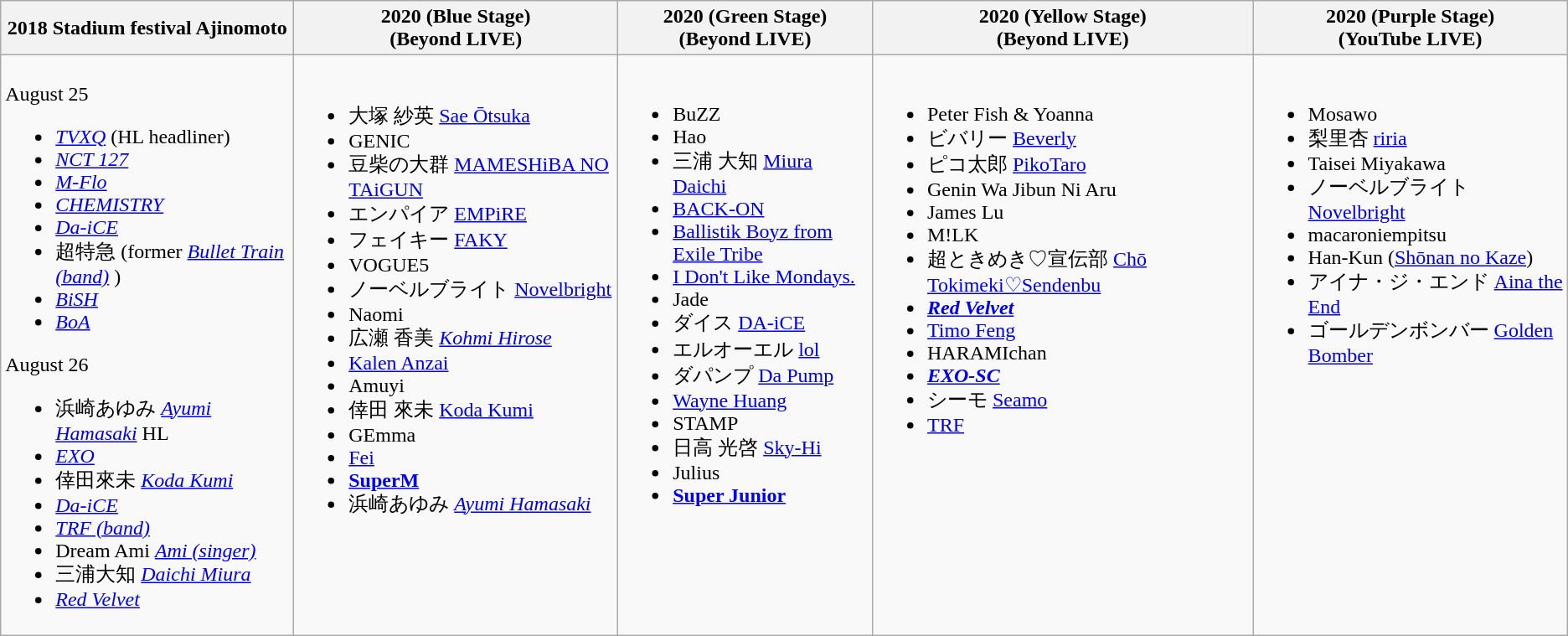<table class="wikitable">
<tr>
<th>2018 Stadium festival Ajinomoto</th>
<th>2020 (Blue Stage)<br>(Beyond LIVE)</th>
<th>2020 (Green Stage)<br>(Beyond LIVE)</th>
<th>2020 (Yellow Stage)<br>(Beyond LIVE)</th>
<th>2020 (Purple Stage)<br>(YouTube LIVE)</th>
</tr>
<tr valign="top">
<td><br>August 25<ul><li><em><a href='#'>TVXQ</a></em> (HL headliner)</li><li><em><a href='#'>NCT 127</a></em></li><li><em><a href='#'>M-Flo</a></em></li><li><em><a href='#'>CHEMISTRY</a></em></li><li><em><a href='#'>Da-iCE</a></em></li><li>超特急 (former <em><a href='#'>Bullet Train (band)</a></em> )</li><li><em><a href='#'>BiSH</a></em></li><li><em><a href='#'>BoA</a></em></li></ul>August 26<ul><li>浜崎あゆみ <em><a href='#'>Ayumi Hamasaki</a></em> HL</li><li><em><a href='#'>EXO</a></em></li><li>倖田來未 <em><a href='#'>Koda Kumi</a></em></li><li><em><a href='#'>Da-iCE</a></em></li><li><em><a href='#'>TRF (band)</a></em></li><li>Dream Ami <em><a href='#'>Ami (singer)</a></em></li><li>三浦大知 <em><a href='#'>Daichi Miura</a></em></li><li><em><a href='#'>Red Velvet</a></em></li></ul></td>
<td><br><ul><li>大塚 紗英 <a href='#'>Sae Ōtsuka</a></li><li>GENIC</li><li>豆柴の大群 <a href='#'>MAMESHiBA NO TAiGUN</a></li><li>エンパイア <a href='#'>EMPiRE</a></li><li>フェイキー <a href='#'>FAKY</a></li><li>VOGUE5</li><li>ノーベルブライト <a href='#'>Novelbright</a></li><li>Naomi</li><li>広瀬 香美 <em><a href='#'>Kohmi Hirose</a></em></li><li><a href='#'>Kalen Anzai</a></li><li>Amuyi</li><li>倖田 來未 <a href='#'>Koda Kumi</a></li><li>GEmma</li><li><a href='#'>Fei</a></li><li><strong><a href='#'>SuperM</a></strong></li><li>浜崎あゆみ <em><a href='#'>Ayumi Hamasaki</a></em></li></ul></td>
<td><br><ul><li>BuZZ</li><li>Hao</li><li>三浦 大知 <a href='#'>Miura Daichi</a></li><li><a href='#'>BACK-ON</a></li><li><a href='#'>Ballistik Boyz from Exile Tribe</a></li><li><a href='#'>I Don't Like Mondays.</a></li><li>Jade</li><li>ダイス <a href='#'>DA-iCE</a></li><li>エルオーエル <a href='#'>lol</a></li><li>ダパンプ <a href='#'>Da Pump</a></li><li><a href='#'>Wayne Huang</a></li><li>STAMP</li><li>日高 光啓 <a href='#'>Sky-Hi</a></li><li>Julius</li><li><strong><a href='#'>Super Junior</a></strong></li></ul></td>
<td><br><ul><li>Peter Fish & Yoanna</li><li>ビバリー <a href='#'>Beverly</a></li><li>ピコ太郎 <a href='#'>PikoTaro</a></li><li>Genin Wa Jibun Ni Aru</li><li>James Lu</li><li>M!LK</li><li>超ときめき♡宣伝部 <a href='#'>Chō Tokimeki♡Sendenbu</a></li><li><strong><em><a href='#'>Red Velvet</a></em></strong></li><li><a href='#'>Timo Feng</a></li><li>HARAMIchan</li><li><strong><em><a href='#'>EXO-SC</a></em></strong></li><li>シーモ <a href='#'>Seamo</a></li><li><a href='#'>TRF</a></li></ul></td>
<td><br><ul><li>Mosawo</li><li>梨里杏 <a href='#'>riria</a></li><li>Taisei Miyakawa</li><li>ノーベルブライト <a href='#'>Novelbright</a></li><li>macaroniempitsu</li><li>Han-Kun (<a href='#'>Shōnan no Kaze</a>)</li><li>アイナ・ジ・エンド <a href='#'>Aina the End</a></li><li>ゴールデンボンバー <a href='#'>Golden Bomber</a></li></ul></td>
</tr>
</table>
